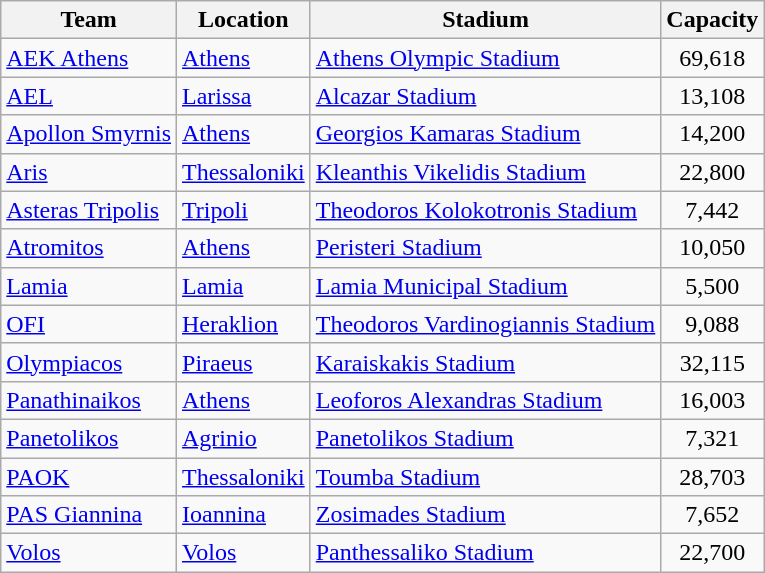<table class="wikitable sortable" style="text-align: left;">
<tr>
<th>Team</th>
<th>Location</th>
<th>Stadium</th>
<th>Capacity</th>
</tr>
<tr>
<td><a href='#'>AEK Athens</a></td>
<td><a href='#'>Athens</a></td>
<td><a href='#'>Athens Olympic Stadium</a></td>
<td align="center">69,618</td>
</tr>
<tr>
<td><a href='#'>AEL</a></td>
<td><a href='#'>Larissa</a></td>
<td><a href='#'>Alcazar Stadium</a></td>
<td align="center">13,108</td>
</tr>
<tr>
<td><a href='#'>Apollon Smyrnis</a></td>
<td><a href='#'>Athens</a></td>
<td><a href='#'>Georgios Kamaras Stadium</a></td>
<td align="center">14,200</td>
</tr>
<tr>
<td><a href='#'>Aris</a></td>
<td><a href='#'>Thessaloniki</a></td>
<td><a href='#'>Kleanthis Vikelidis Stadium</a></td>
<td align="center">22,800</td>
</tr>
<tr>
<td><a href='#'>Asteras Tripolis</a></td>
<td><a href='#'>Tripoli</a></td>
<td><a href='#'>Theodoros Kolokotronis Stadium</a></td>
<td align="center">7,442</td>
</tr>
<tr>
<td><a href='#'>Atromitos</a></td>
<td><a href='#'>Athens</a></td>
<td><a href='#'>Peristeri Stadium</a></td>
<td align="center">10,050</td>
</tr>
<tr>
<td><a href='#'>Lamia</a></td>
<td><a href='#'>Lamia</a></td>
<td><a href='#'>Lamia Municipal Stadium</a></td>
<td align="center">5,500</td>
</tr>
<tr>
<td><a href='#'>OFI</a></td>
<td><a href='#'>Heraklion</a></td>
<td><a href='#'>Theodoros Vardinogiannis Stadium</a></td>
<td align="center">9,088</td>
</tr>
<tr>
<td><a href='#'>Olympiacos</a></td>
<td><a href='#'>Piraeus</a></td>
<td><a href='#'>Karaiskakis Stadium</a></td>
<td align="center">32,115</td>
</tr>
<tr>
<td><a href='#'>Panathinaikos</a></td>
<td><a href='#'>Athens</a></td>
<td><a href='#'>Leoforos Alexandras Stadium</a></td>
<td align="center">16,003</td>
</tr>
<tr>
<td><a href='#'>Panetolikos</a></td>
<td><a href='#'>Agrinio</a></td>
<td><a href='#'>Panetolikos Stadium</a></td>
<td align="center">7,321</td>
</tr>
<tr>
<td><a href='#'>PAOK</a></td>
<td><a href='#'>Thessaloniki</a></td>
<td><a href='#'>Toumba Stadium</a></td>
<td align="center">28,703</td>
</tr>
<tr>
<td><a href='#'>PAS Giannina</a></td>
<td><a href='#'>Ioannina</a></td>
<td><a href='#'>Zosimades Stadium</a></td>
<td align="center">7,652</td>
</tr>
<tr>
<td><a href='#'>Volos</a></td>
<td><a href='#'>Volos</a></td>
<td><a href='#'>Panthessaliko Stadium</a></td>
<td align="center">22,700</td>
</tr>
</table>
